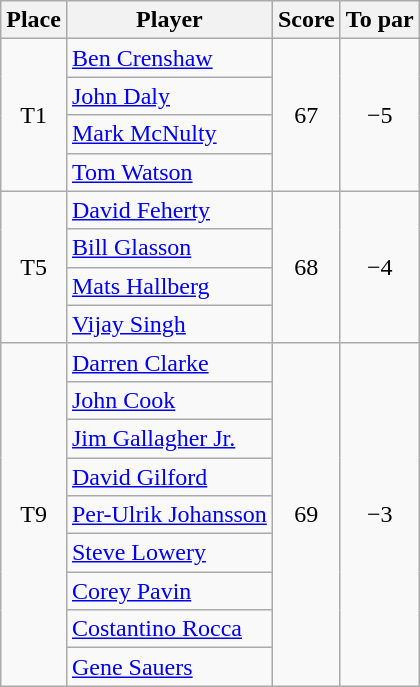<table class="wikitable">
<tr>
<th>Place</th>
<th>Player</th>
<th>Score</th>
<th>To par</th>
</tr>
<tr>
<td rowspan="4" align=center>T1</td>
<td> <a href='#'>Ben Crenshaw</a></td>
<td rowspan="4" align=center>67</td>
<td rowspan="4" align=center>−5</td>
</tr>
<tr>
<td> <a href='#'>John Daly</a></td>
</tr>
<tr>
<td> <a href='#'>Mark McNulty</a></td>
</tr>
<tr>
<td> <a href='#'>Tom Watson</a></td>
</tr>
<tr>
<td rowspan="4" align=center>T5</td>
<td> <a href='#'>David Feherty</a></td>
<td rowspan="4" align=center>68</td>
<td rowspan="4" align=center>−4</td>
</tr>
<tr>
<td> <a href='#'>Bill Glasson</a></td>
</tr>
<tr>
<td> <a href='#'>Mats Hallberg</a></td>
</tr>
<tr>
<td> <a href='#'>Vijay Singh</a></td>
</tr>
<tr>
<td rowspan="9" align=center>T9</td>
<td> <a href='#'>Darren Clarke</a></td>
<td rowspan="9" align=center>69</td>
<td rowspan="9" align=center>−3</td>
</tr>
<tr>
<td> <a href='#'>John Cook</a></td>
</tr>
<tr>
<td> <a href='#'>Jim Gallagher Jr.</a></td>
</tr>
<tr>
<td> <a href='#'>David Gilford</a></td>
</tr>
<tr>
<td> <a href='#'>Per-Ulrik Johansson</a></td>
</tr>
<tr>
<td> <a href='#'>Steve Lowery</a></td>
</tr>
<tr>
<td> <a href='#'>Corey Pavin</a></td>
</tr>
<tr>
<td> <a href='#'>Costantino Rocca</a></td>
</tr>
<tr>
<td> <a href='#'>Gene Sauers</a></td>
</tr>
</table>
